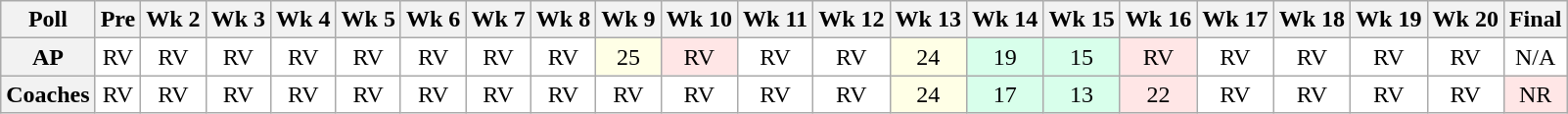<table class="wikitable" style="white-space:nowrap;text-align:center;">
<tr>
<th>Poll</th>
<th>Pre</th>
<th>Wk 2</th>
<th>Wk 3</th>
<th>Wk 4</th>
<th>Wk 5</th>
<th>Wk 6</th>
<th>Wk 7</th>
<th>Wk 8</th>
<th>Wk 9</th>
<th>Wk 10</th>
<th>Wk 11</th>
<th>Wk 12</th>
<th>Wk 13</th>
<th>Wk 14</th>
<th>Wk 15</th>
<th>Wk 16</th>
<th>Wk 17</th>
<th>Wk 18</th>
<th>Wk 19</th>
<th>Wk 20</th>
<th>Final</th>
</tr>
<tr>
<th>AP</th>
<td style="background:#FFF;">RV</td>
<td style="background:#FFF;">RV</td>
<td style="background:#FFF;">RV</td>
<td style="background:#FFF;">RV</td>
<td style="background:#FFF;">RV</td>
<td style="background:#FFF;">RV</td>
<td style="background:#FFF;">RV</td>
<td style="background:#FFF;">RV</td>
<td style="background:#FFFFE6;">25</td>
<td style="background:#FFE6E6;">RV</td>
<td style="background:#FFF;">RV</td>
<td style="background:#FFF">RV</td>
<td style="background:#FFFFE6;">24</td>
<td style="background:#D8FFEB;">19</td>
<td style="background:#D8FFEB;">15</td>
<td style="background:#Ffe6e6;">RV</td>
<td style="background:#FFF;">RV</td>
<td style="background:#FFF;">RV</td>
<td style="background:#FFF;">RV</td>
<td style="background:#FFF;">RV</td>
<td style="background:#FFF;">N/A</td>
</tr>
<tr>
<th>Coaches</th>
<td style="background:#FFF;">RV</td>
<td style="background:#FFF;">RV</td>
<td style="background:#FFF;">RV</td>
<td style="background:#FFF;">RV</td>
<td style="background:#FFF;">RV</td>
<td style="background:#FFF;">RV</td>
<td style="background:#FFF;">RV</td>
<td style="background:#FFF;">RV</td>
<td style="background:#FFF;">RV</td>
<td style="background:#FFF;">RV</td>
<td style="background:#FFF;">RV</td>
<td style="background:#FFF;">RV</td>
<td style="background:#FFFFE6;">24</td>
<td style="background:#D8FFEB;">17</td>
<td style="background:#D8FFEB;">13</td>
<td style="background:#FFE6E6;">22</td>
<td style="background:#FFF;">RV</td>
<td style="background:#FFF;">RV</td>
<td style="background:#FFF;">RV</td>
<td style="background:#FFF;">RV</td>
<td style="background:#FFE6E6;">NR</td>
</tr>
</table>
